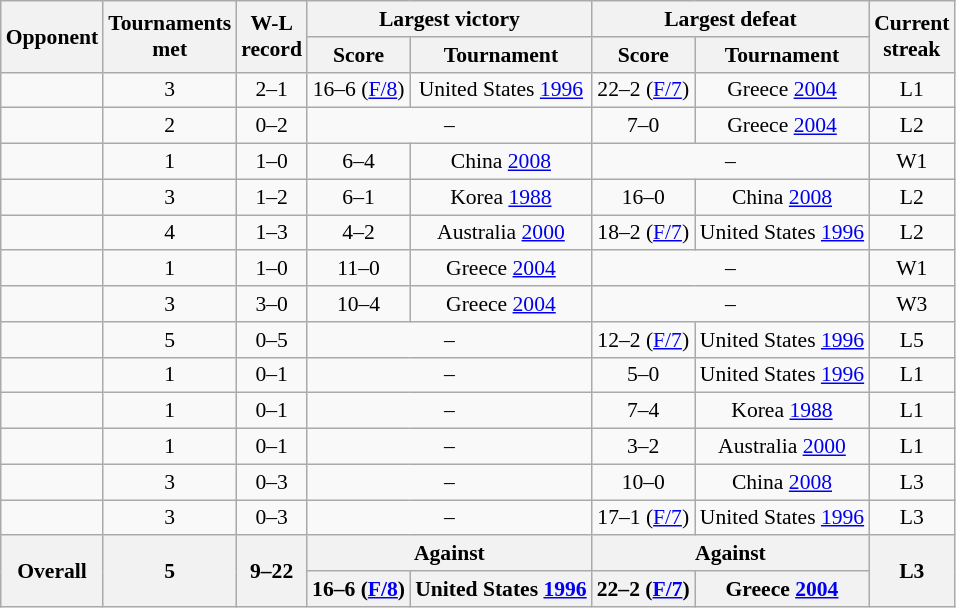<table class="wikitable" border=1 style="border-collapse:collapse; font-size:90%; text-align:center;" cellpadding=3 cellspacing=0>
<tr>
<th rowspan=2>Opponent</th>
<th rowspan=2>Tournaments<br>met</th>
<th rowspan=2>W-L<br>record</th>
<th colspan=2>Largest victory</th>
<th colspan=2>Largest defeat</th>
<th rowspan=2>Current<br>streak</th>
</tr>
<tr>
<th>Score</th>
<th>Tournament</th>
<th>Score</th>
<th>Tournament</th>
</tr>
<tr>
<td align=left></td>
<td>3</td>
<td>2–1</td>
<td>16–6 (<a href='#'>F/8</a>)</td>
<td>United States <a href='#'>1996</a></td>
<td>22–2 (<a href='#'>F/7</a>)</td>
<td>Greece <a href='#'>2004</a></td>
<td>L1</td>
</tr>
<tr>
<td align=left></td>
<td>2</td>
<td>0–2</td>
<td colspan=2>–</td>
<td>7–0</td>
<td>Greece <a href='#'>2004</a></td>
<td>L2</td>
</tr>
<tr>
<td align=left></td>
<td>1</td>
<td>1–0</td>
<td>6–4</td>
<td>China <a href='#'>2008</a></td>
<td colspan=2>–</td>
<td>W1</td>
</tr>
<tr>
<td align=left></td>
<td>3</td>
<td>1–2</td>
<td>6–1</td>
<td>Korea <a href='#'>1988</a></td>
<td>16–0</td>
<td>China <a href='#'>2008</a></td>
<td>L2</td>
</tr>
<tr>
<td align=left></td>
<td>4</td>
<td>1–3</td>
<td>4–2</td>
<td>Australia <a href='#'>2000</a></td>
<td>18–2 (<a href='#'>F/7</a>)</td>
<td>United States <a href='#'>1996</a></td>
<td>L2</td>
</tr>
<tr>
<td align=left></td>
<td>1</td>
<td>1–0</td>
<td>11–0</td>
<td>Greece <a href='#'>2004</a></td>
<td colspan=2>–</td>
<td>W1</td>
</tr>
<tr>
<td align=left></td>
<td>3</td>
<td>3–0</td>
<td>10–4</td>
<td>Greece <a href='#'>2004</a></td>
<td colspan=2>–</td>
<td>W3</td>
</tr>
<tr>
<td align=left></td>
<td>5</td>
<td>0–5</td>
<td colspan=2>–</td>
<td>12–2 (<a href='#'>F/7</a>)</td>
<td>United States <a href='#'>1996</a></td>
<td>L5</td>
</tr>
<tr>
<td align=left></td>
<td>1</td>
<td>0–1</td>
<td colspan=2>–</td>
<td>5–0</td>
<td>United States <a href='#'>1996</a></td>
<td>L1</td>
</tr>
<tr>
<td align=left></td>
<td>1</td>
<td>0–1</td>
<td colspan=2>–</td>
<td>7–4</td>
<td>Korea <a href='#'>1988</a></td>
<td>L1</td>
</tr>
<tr>
<td align=left></td>
<td>1</td>
<td>0–1</td>
<td colspan=2>–</td>
<td>3–2</td>
<td>Australia <a href='#'>2000</a></td>
<td>L1</td>
</tr>
<tr>
<td align=left></td>
<td>3</td>
<td>0–3</td>
<td colspan=2>–</td>
<td>10–0</td>
<td>China <a href='#'>2008</a></td>
<td>L3</td>
</tr>
<tr>
<td align=left></td>
<td>3</td>
<td>0–3</td>
<td colspan=2>–</td>
<td>17–1 (<a href='#'>F/7</a>)</td>
<td>United States <a href='#'>1996</a></td>
<td>L3</td>
</tr>
<tr>
<th rowspan=2 align=left>Overall</th>
<th rowspan=2>5</th>
<th rowspan=2>9–22</th>
<th colspan=2>Against </th>
<th colspan=2>Against </th>
<th rowspan=2>L3</th>
</tr>
<tr>
<th>16–6 (<a href='#'>F/8</a>)</th>
<th>United States <a href='#'>1996</a></th>
<th>22–2 (<a href='#'>F/7</a>)</th>
<th>Greece <a href='#'>2004</a></th>
</tr>
</table>
